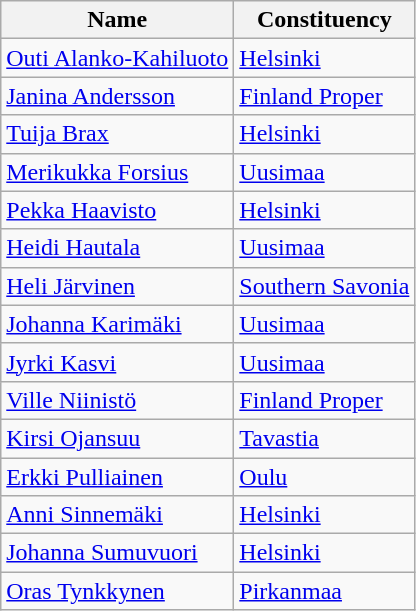<table class="wikitable">
<tr>
<th>Name</th>
<th>Constituency</th>
</tr>
<tr>
<td><a href='#'>Outi Alanko-Kahiluoto</a></td>
<td><a href='#'>Helsinki</a></td>
</tr>
<tr>
<td><a href='#'>Janina Andersson</a></td>
<td><a href='#'>Finland Proper</a></td>
</tr>
<tr>
<td><a href='#'>Tuija Brax</a></td>
<td><a href='#'>Helsinki</a></td>
</tr>
<tr>
<td><a href='#'>Merikukka Forsius</a></td>
<td><a href='#'>Uusimaa</a></td>
</tr>
<tr>
<td><a href='#'>Pekka Haavisto</a></td>
<td><a href='#'>Helsinki</a></td>
</tr>
<tr>
<td><a href='#'>Heidi Hautala</a></td>
<td><a href='#'>Uusimaa</a></td>
</tr>
<tr>
<td><a href='#'>Heli Järvinen</a></td>
<td><a href='#'>Southern Savonia</a></td>
</tr>
<tr>
<td><a href='#'>Johanna Karimäki</a></td>
<td><a href='#'>Uusimaa</a></td>
</tr>
<tr>
<td><a href='#'>Jyrki Kasvi</a></td>
<td><a href='#'>Uusimaa</a></td>
</tr>
<tr>
<td><a href='#'>Ville Niinistö</a></td>
<td><a href='#'>Finland Proper</a></td>
</tr>
<tr>
<td><a href='#'>Kirsi Ojansuu</a></td>
<td><a href='#'>Tavastia</a></td>
</tr>
<tr>
<td><a href='#'>Erkki Pulliainen</a></td>
<td><a href='#'>Oulu</a></td>
</tr>
<tr>
<td><a href='#'>Anni Sinnemäki</a></td>
<td><a href='#'>Helsinki</a></td>
</tr>
<tr>
<td><a href='#'>Johanna Sumuvuori</a></td>
<td><a href='#'>Helsinki</a></td>
</tr>
<tr>
<td><a href='#'>Oras Tynkkynen</a></td>
<td><a href='#'>Pirkanmaa</a></td>
</tr>
</table>
